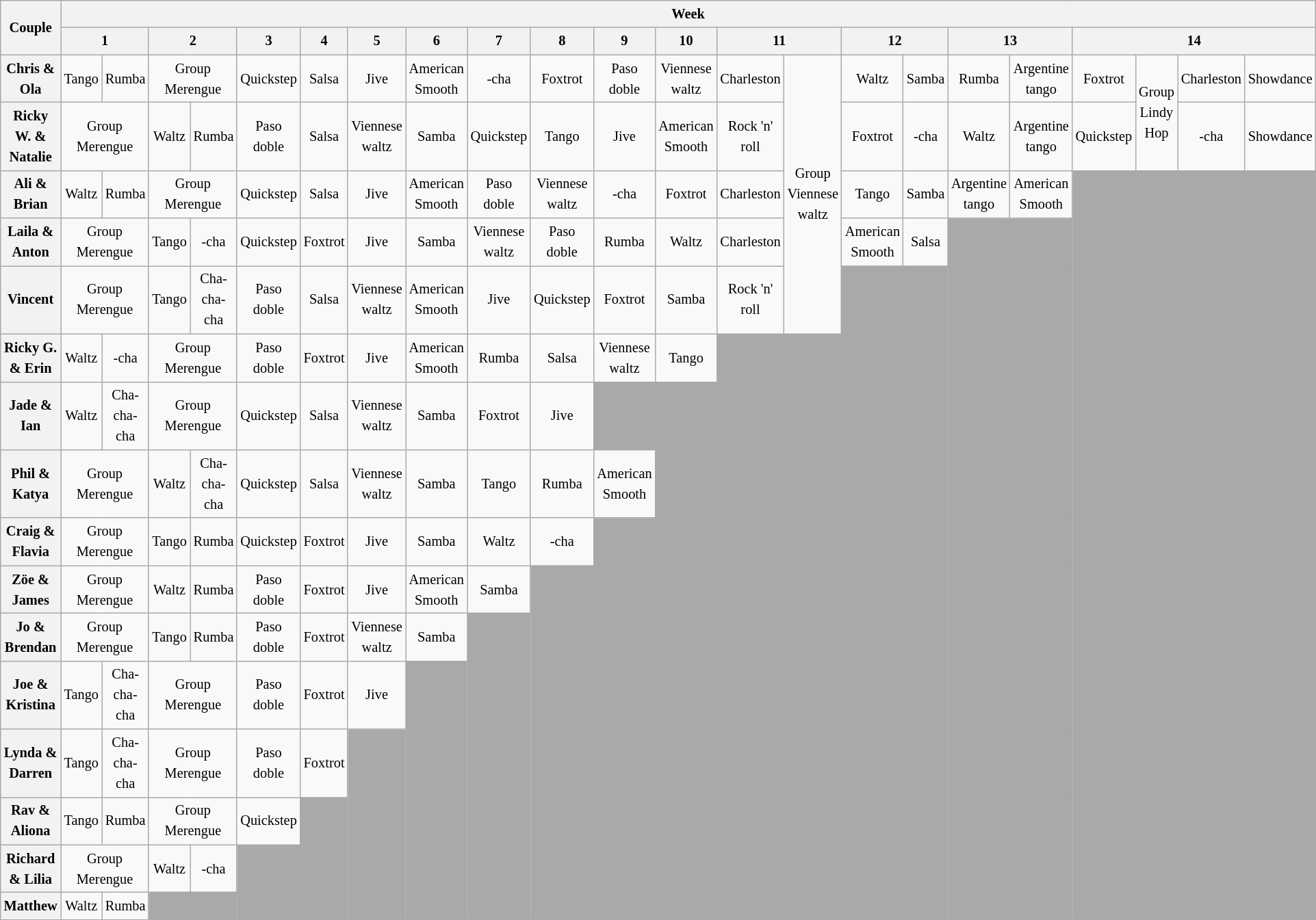<table class="wikitable unsortable" style="text-align:center; font-size:85%; line-height:20px">
<tr>
<th rowspan="2">Couple</th>
<th colspan="22">Week</th>
</tr>
<tr>
<th colspan="2" scope="col">1</th>
<th colspan="2" scope="col">2</th>
<th scope="col">3</th>
<th scope="col">4</th>
<th scope="col">5</th>
<th scope="col">6</th>
<th scope="col">7</th>
<th scope="col">8</th>
<th scope="col">9</th>
<th scope="col">10</th>
<th colspan="2" scope="col">11</th>
<th colspan="2" scope="col">12</th>
<th colspan="2" scope="col">13</th>
<th scope="col" colspan="4">14</th>
</tr>
<tr>
<th scope="row">Chris & Ola</th>
<td>Tango</td>
<td>Rumba</td>
<td colspan="2">Group<br>Merengue</td>
<td>Quickstep</td>
<td>Salsa</td>
<td>Jive</td>
<td>American Smooth</td>
<td>-cha</td>
<td>Foxtrot</td>
<td>Paso doble</td>
<td>Viennese waltz</td>
<td>Charleston</td>
<td rowspan="5">Group<br>Viennese waltz</td>
<td>Waltz</td>
<td>Samba</td>
<td>Rumba</td>
<td>Argentine tango</td>
<td>Foxtrot</td>
<td rowspan=2>Group<br>Lindy Hop</td>
<td>Charleston</td>
<td>Showdance</td>
</tr>
<tr>
<th scope="row">Ricky W. & Natalie</th>
<td colspan="2">Group<br>Merengue</td>
<td>Waltz</td>
<td>Rumba</td>
<td>Paso doble</td>
<td>Salsa</td>
<td>Viennese waltz</td>
<td>Samba</td>
<td>Quickstep</td>
<td>Tango</td>
<td>Jive</td>
<td>American Smooth</td>
<td>Rock 'n' roll</td>
<td>Foxtrot</td>
<td>-cha</td>
<td>Waltz</td>
<td>Argentine tango</td>
<td>Quickstep</td>
<td>-cha</td>
<td>Showdance</td>
</tr>
<tr>
<th scope="row">Ali & Brian</th>
<td>Waltz</td>
<td>Rumba</td>
<td colspan="2">Group Merengue</td>
<td>Quickstep</td>
<td>Salsa</td>
<td>Jive</td>
<td>American Smooth</td>
<td>Paso doble</td>
<td>Viennese waltz</td>
<td>-cha</td>
<td>Foxtrot</td>
<td>Charleston</td>
<td>Tango</td>
<td>Samba</td>
<td>Argentine tango</td>
<td>American Smooth</td>
<td colspan="4" rowspan="14" style="background:darkgray;"></td>
</tr>
<tr>
<th scope="row">Laila & Anton</th>
<td colspan="2">Group Merengue</td>
<td>Tango</td>
<td>-cha</td>
<td>Quickstep</td>
<td>Foxtrot</td>
<td>Jive</td>
<td>Samba</td>
<td>Viennese waltz</td>
<td>Paso doble</td>
<td>Rumba</td>
<td>Waltz</td>
<td>Charleston</td>
<td>American Smooth</td>
<td>Salsa</td>
<td colspan="2" rowspan="13" style="background:darkgray;"></td>
</tr>
<tr>
<th scope="row"> Vincent</th>
<td colspan="2">Group Merengue</td>
<td>Tango</td>
<td>Cha-cha-cha</td>
<td>Paso doble</td>
<td>Salsa</td>
<td>Viennese waltz</td>
<td>American Smooth</td>
<td>Jive</td>
<td>Quickstep</td>
<td>Foxtrot</td>
<td>Samba</td>
<td>Rock 'n' roll</td>
<td colspan="2" rowspan="12" style="background:darkgray;"></td>
</tr>
<tr>
<th scope="row">Ricky G. & Erin</th>
<td>Waltz</td>
<td>-cha</td>
<td colspan="2">Group Merengue</td>
<td>Paso doble</td>
<td>Foxtrot</td>
<td>Jive</td>
<td>American Smooth</td>
<td>Rumba</td>
<td>Salsa</td>
<td>Viennese waltz</td>
<td>Tango</td>
<td colspan="2" rowspan="11" style="background:darkgray;"></td>
</tr>
<tr>
<th scope="row">Jade & Ian</th>
<td>Waltz</td>
<td>Cha-cha-cha</td>
<td colspan="2">Group Merengue</td>
<td>Quickstep</td>
<td>Salsa</td>
<td>Viennese waltz</td>
<td>Samba</td>
<td>Foxtrot</td>
<td>Jive</td>
<td bgcolor="darkgray"></td>
<td rowspan="10" bgcolor="darkgray"></td>
</tr>
<tr>
<th scope="row">Phil & Katya</th>
<td colspan="2">Group Merengue</td>
<td>Waltz</td>
<td>Cha-cha-cha</td>
<td>Quickstep</td>
<td>Salsa</td>
<td>Viennese waltz</td>
<td>Samba</td>
<td>Tango</td>
<td>Rumba</td>
<td>American Smooth</td>
</tr>
<tr>
<th scope="row">Craig & Flavia</th>
<td colspan="2">Group Merengue</td>
<td>Tango</td>
<td>Rumba</td>
<td>Quickstep</td>
<td>Foxtrot</td>
<td>Jive</td>
<td>Samba</td>
<td>Waltz</td>
<td>-cha</td>
<td rowspan="8" style="background:darkgray;"></td>
</tr>
<tr>
<th scope="row">Zöe & James</th>
<td colspan="2">Group Merengue</td>
<td>Waltz</td>
<td>Rumba</td>
<td>Paso doble</td>
<td>Foxtrot</td>
<td>Jive</td>
<td>American Smooth</td>
<td>Samba</td>
<td rowspan="7" style="background:darkgray;"></td>
</tr>
<tr>
<th scope="row">Jo & Brendan</th>
<td colspan="2">Group Merengue</td>
<td>Tango</td>
<td>Rumba</td>
<td>Paso doble</td>
<td>Foxtrot</td>
<td>Viennese waltz</td>
<td>Samba</td>
<td rowspan="6" style="background:darkgray;"></td>
</tr>
<tr>
<th scope="row">Joe & Kristina</th>
<td>Tango</td>
<td>Cha-cha-cha</td>
<td colspan="2">Group Merengue</td>
<td>Paso doble</td>
<td>Foxtrot</td>
<td>Jive</td>
<td rowspan="5" style="background:darkgray;"></td>
</tr>
<tr>
<th scope="row">Lynda & Darren</th>
<td>Tango</td>
<td>Cha-cha-cha</td>
<td colspan="2">Group Merengue</td>
<td>Paso doble</td>
<td>Foxtrot</td>
<td rowspan="4" style="background:darkgray;"></td>
</tr>
<tr>
<th scope="row">Rav & Aliona</th>
<td>Tango</td>
<td>Rumba</td>
<td colspan=2>Group Merengue</td>
<td>Quickstep</td>
<td rowspan="3" style="background:darkgray;"></td>
</tr>
<tr>
<th scope="row">Richard & Lilia</th>
<td colspan=2>Group Merengue</td>
<td>Waltz</td>
<td>-cha</td>
<td rowspan="2" style="background:darkgray;"></td>
</tr>
<tr>
<th scope="row"> Matthew</th>
<td>Waltz</td>
<td>Rumba</td>
<td colspan="2" style="background:darkgray;"></td>
</tr>
</table>
